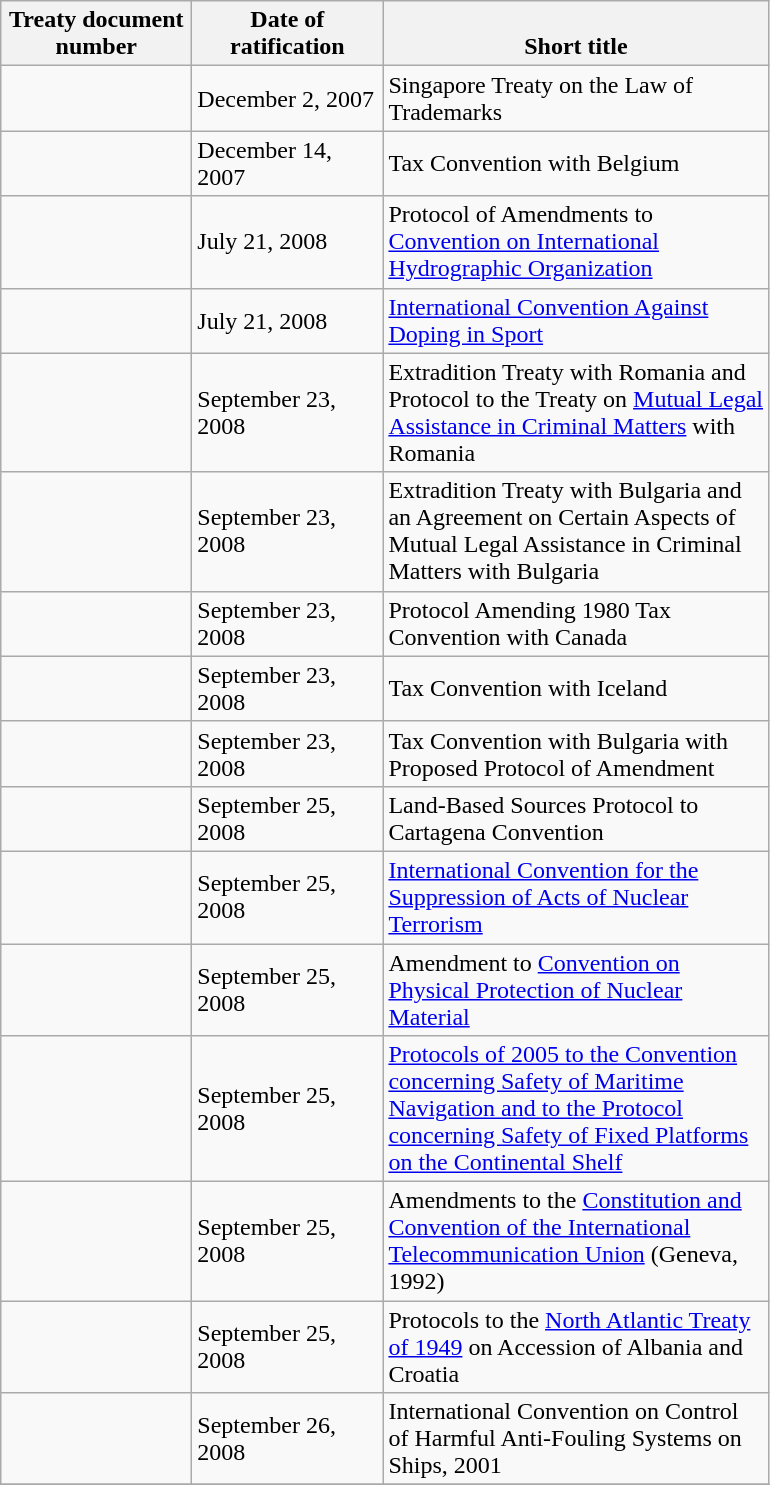<table class=wikitable>
<tr valign=bottom>
<th style="width: 120px;">Treaty document number</th>
<th style="width: 120px;">Date of ratification</th>
<th style="width: 250px; valign: bottom">Short title</th>
</tr>
<tr>
<td></td>
<td>December 2, 2007</td>
<td>Singapore Treaty on the Law of Trademarks</td>
</tr>
<tr>
<td></td>
<td>December 14, 2007</td>
<td>Tax Convention with Belgium</td>
</tr>
<tr>
<td></td>
<td>July 21, 2008</td>
<td>Protocol of Amendments to <a href='#'>Convention on International Hydrographic Organization</a></td>
</tr>
<tr>
<td></td>
<td>July 21, 2008</td>
<td><a href='#'>International Convention Against Doping in Sport</a></td>
</tr>
<tr>
<td></td>
<td>September 23, 2008</td>
<td>Extradition Treaty with Romania and Protocol to the Treaty on <a href='#'>Mutual Legal Assistance in Criminal Matters</a> with Romania</td>
</tr>
<tr>
<td></td>
<td>September 23, 2008</td>
<td>Extradition Treaty with Bulgaria and an Agreement on Certain Aspects of Mutual Legal Assistance in Criminal Matters with Bulgaria</td>
</tr>
<tr>
<td></td>
<td>September 23, 2008</td>
<td>Protocol Amending 1980 Tax Convention with Canada</td>
</tr>
<tr>
<td></td>
<td>September 23, 2008</td>
<td>Tax Convention with Iceland</td>
</tr>
<tr>
<td></td>
<td>September 23, 2008</td>
<td>Tax Convention with Bulgaria with Proposed Protocol of Amendment</td>
</tr>
<tr>
<td></td>
<td>September 25, 2008</td>
<td>Land-Based Sources Protocol to Cartagena Convention</td>
</tr>
<tr>
<td></td>
<td>September 25, 2008</td>
<td><a href='#'>International Convention for the Suppression of Acts of Nuclear Terrorism</a></td>
</tr>
<tr>
<td></td>
<td>September 25, 2008</td>
<td>Amendment to <a href='#'>Convention on Physical Protection of Nuclear Material</a></td>
</tr>
<tr>
<td></td>
<td>September 25, 2008</td>
<td><a href='#'>Protocols of 2005 to the Convention concerning Safety of Maritime Navigation and to the Protocol concerning Safety of Fixed Platforms on the Continental Shelf</a></td>
</tr>
<tr>
<td></td>
<td>September 25, 2008</td>
<td>Amendments to the <a href='#'>Constitution and Convention of the International Telecommunication Union</a> (Geneva, 1992)</td>
</tr>
<tr>
<td></td>
<td>September 25, 2008</td>
<td>Protocols to the <a href='#'>North Atlantic Treaty of 1949</a> on Accession of Albania and Croatia</td>
</tr>
<tr>
<td></td>
<td>September 26, 2008</td>
<td>International Convention on Control of Harmful Anti-Fouling Systems on Ships, 2001</td>
</tr>
<tr>
</tr>
</table>
